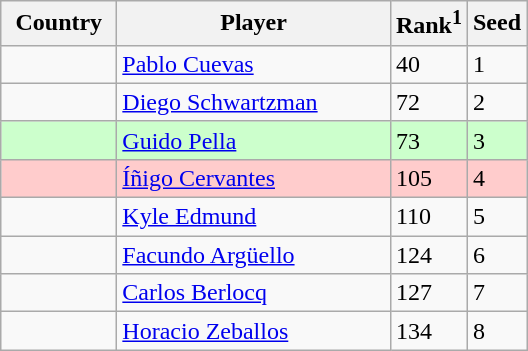<table class="sortable wikitable">
<tr>
<th width="70">Country</th>
<th width="175">Player</th>
<th>Rank<sup>1</sup></th>
<th>Seed</th>
</tr>
<tr>
<td></td>
<td><a href='#'>Pablo Cuevas</a></td>
<td>40</td>
<td>1</td>
</tr>
<tr>
<td></td>
<td><a href='#'>Diego Schwartzman</a></td>
<td>72</td>
<td>2</td>
</tr>
<tr style="background:#cfc;">
<td></td>
<td><a href='#'>Guido Pella</a></td>
<td>73</td>
<td>3</td>
</tr>
<tr style="background:#fcc;">
<td></td>
<td><a href='#'>Íñigo Cervantes</a></td>
<td>105</td>
<td>4</td>
</tr>
<tr>
<td></td>
<td><a href='#'>Kyle Edmund</a></td>
<td>110</td>
<td>5</td>
</tr>
<tr>
<td></td>
<td><a href='#'>Facundo Argüello</a></td>
<td>124</td>
<td>6</td>
</tr>
<tr>
<td></td>
<td><a href='#'>Carlos Berlocq</a></td>
<td>127</td>
<td>7</td>
</tr>
<tr>
<td></td>
<td><a href='#'>Horacio Zeballos</a></td>
<td>134</td>
<td>8</td>
</tr>
</table>
